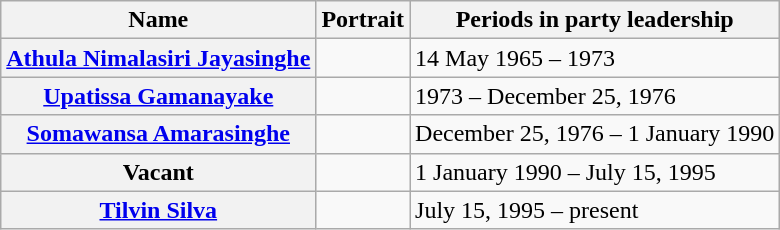<table class="wikitable">
<tr>
<th>Name</th>
<th>Portrait</th>
<th>Periods in party leadership</th>
</tr>
<tr>
<th><a href='#'>Athula Nimalasiri Jayasinghe</a></th>
<td></td>
<td>14 May 1965 – 1973</td>
</tr>
<tr>
<th><a href='#'>Upatissa Gamanayake</a></th>
<td></td>
<td>1973 – December 25, 1976</td>
</tr>
<tr>
<th><a href='#'>Somawansa Amarasinghe</a></th>
<td></td>
<td>December 25, 1976 – 1 January 1990</td>
</tr>
<tr>
<th><strong>Vacant</strong></th>
<td></td>
<td>1 January 1990 – July 15, 1995</td>
</tr>
<tr>
<th><a href='#'>Tilvin Silva</a></th>
<td></td>
<td>July 15, 1995 – present</td>
</tr>
</table>
